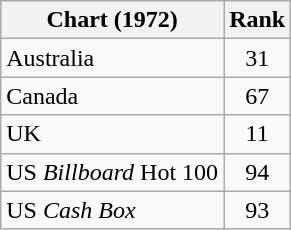<table class="wikitable sortable">
<tr>
<th align="left">Chart (1972)</th>
<th style="text-align:center;">Rank</th>
</tr>
<tr>
<td>Australia</td>
<td style="text-align:center;">31</td>
</tr>
<tr>
<td>Canada</td>
<td style="text-align:center;">67</td>
</tr>
<tr>
<td>UK</td>
<td style="text-align:center;">11</td>
</tr>
<tr>
<td>US <em>Billboard</em> Hot 100</td>
<td style="text-align:center;">94</td>
</tr>
<tr>
<td>US <em>Cash Box</em></td>
<td style="text-align:center;">93</td>
</tr>
</table>
